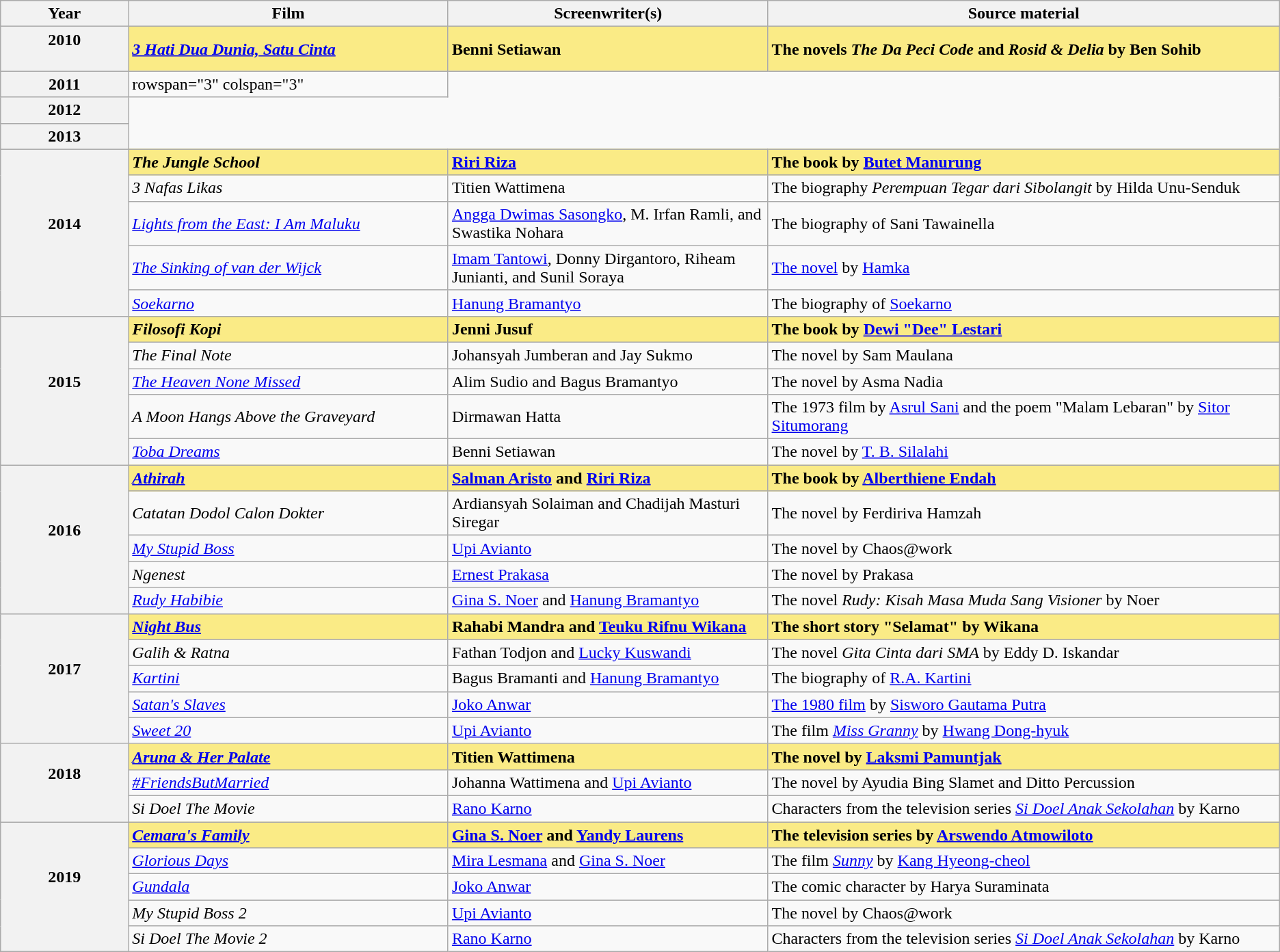<table class="wikitable" rowspan=2 style="text-align: left;" border="2" cellpadding="4">
<tr>
<th width="10%">Year</th>
<th width="25%">Film</th>
<th width="25%">Screenwriter(s)</th>
<th width="40%">Source material</th>
</tr>
<tr>
<th style="text-align:center;">2010<br><br></th>
<td scope="row" style="background:#FAEB86;"><strong><em><a href='#'>3 Hati Dua Dunia, Satu Cinta</a></em></strong></td>
<td style="background:#FAEB86;"><strong>Benni Setiawan </strong></td>
<td style="background:#FAEB86;"><strong>The novels <em>The Da Peci Code</em> and <em>Rosid & Delia</em> by Ben Sohib</strong></td>
</tr>
<tr>
<th style="text-align:center;">2011<br></th>
<td>rowspan="3" colspan="3" </td>
</tr>
<tr>
<th style="text-align:center;">2012<br></th>
</tr>
<tr>
<th style="text-align:center;">2013<br></th>
</tr>
<tr>
<th style="text-align:center;" rowspan="5">2014<br><br></th>
<td scope="row" style="background:#FAEB86;"><strong><em>The Jungle School</em></strong></td>
<td style="background:#FAEB86;"><strong><a href='#'>Riri Riza</a> </strong></td>
<td style="background:#FAEB86;"><strong>The book by <a href='#'>Butet Manurung</a></strong></td>
</tr>
<tr>
<td><em>3 Nafas Likas</em></td>
<td>Titien Wattimena</td>
<td>The biography <em>Perempuan Tegar dari Sibolangit</em> by Hilda Unu-Senduk</td>
</tr>
<tr>
<td><em><a href='#'>Lights from the East: I Am Maluku</a></em></td>
<td><a href='#'>Angga Dwimas Sasongko</a>, M. Irfan Ramli, and Swastika Nohara</td>
<td>The biography of Sani Tawainella</td>
</tr>
<tr>
<td><em><a href='#'>The Sinking of van der Wijck</a></em></td>
<td><a href='#'>Imam Tantowi</a>, Donny Dirgantoro, Riheam Junianti, and Sunil Soraya</td>
<td><a href='#'>The novel</a> by <a href='#'>Hamka</a></td>
</tr>
<tr>
<td><em><a href='#'>Soekarno</a></em></td>
<td><a href='#'>Hanung Bramantyo</a></td>
<td>The biography of <a href='#'>Soekarno</a></td>
</tr>
<tr>
<th style="text-align:center;" rowspan="5">2015<br><br></th>
<td scope="row" style="background:#FAEB86;"><strong><em>Filosofi Kopi</em></strong></td>
<td style="background:#FAEB86;"><strong>Jenni Jusuf </strong></td>
<td style="background:#FAEB86;"><strong>The book by <a href='#'>Dewi "Dee" Lestari</a></strong></td>
</tr>
<tr>
<td><em>The Final Note</em></td>
<td>Johansyah Jumberan and Jay Sukmo</td>
<td>The novel by Sam Maulana</td>
</tr>
<tr>
<td><em><a href='#'>The Heaven None Missed</a></em></td>
<td>Alim Sudio and Bagus Bramantyo</td>
<td>The novel by Asma Nadia</td>
</tr>
<tr>
<td><em>A Moon Hangs Above the Graveyard</em></td>
<td>Dirmawan Hatta</td>
<td>The 1973 film by <a href='#'>Asrul Sani</a> and the poem "Malam Lebaran" by <a href='#'>Sitor Situmorang</a></td>
</tr>
<tr>
<td><em><a href='#'>Toba Dreams</a></em></td>
<td>Benni Setiawan</td>
<td>The novel by <a href='#'>T. B. Silalahi</a></td>
</tr>
<tr>
<th style="text-align:center;" rowspan="5">2016<br><br></th>
<td scope="row" style="background:#FAEB86;"><strong><em><a href='#'>Athirah</a></em></strong></td>
<td style="background:#FAEB86;"><strong><a href='#'>Salman Aristo</a> and <a href='#'>Riri Riza</a> </strong></td>
<td style="background:#FAEB86;"><strong>The book by <a href='#'>Alberthiene Endah</a></strong></td>
</tr>
<tr>
<td><em>Catatan Dodol Calon Dokter</em></td>
<td>Ardiansyah Solaiman and Chadijah Masturi Siregar</td>
<td>The novel by Ferdiriva Hamzah</td>
</tr>
<tr>
<td><em><a href='#'>My Stupid Boss</a></em></td>
<td><a href='#'>Upi Avianto</a></td>
<td>The novel by Chaos@work</td>
</tr>
<tr>
<td><em>Ngenest</em></td>
<td><a href='#'>Ernest Prakasa</a></td>
<td>The novel by Prakasa</td>
</tr>
<tr>
<td><em><a href='#'>Rudy Habibie</a></em></td>
<td><a href='#'>Gina S. Noer</a> and <a href='#'>Hanung Bramantyo</a></td>
<td>The novel <em>Rudy: Kisah Masa Muda Sang Visioner</em> by Noer</td>
</tr>
<tr>
<th style="text-align:center;" rowspan="5">2017<br><br></th>
<td scope="row" style="background:#FAEB86;"><strong><em><a href='#'>Night Bus</a></em></strong></td>
<td style="background:#FAEB86;"><strong>Rahabi Mandra and <a href='#'>Teuku Rifnu Wikana</a> </strong></td>
<td style="background:#FAEB86;"><strong>The short story "Selamat" by Wikana</strong></td>
</tr>
<tr>
<td><em>Galih & Ratna</em></td>
<td>Fathan Todjon and <a href='#'>Lucky Kuswandi</a></td>
<td>The novel <em>Gita Cinta dari SMA</em> by Eddy D. Iskandar</td>
</tr>
<tr>
<td><em><a href='#'>Kartini</a></em></td>
<td>Bagus Bramanti and <a href='#'>Hanung Bramantyo</a></td>
<td>The biography of <a href='#'>R.A. Kartini</a></td>
</tr>
<tr>
<td><em><a href='#'>Satan's Slaves</a></em></td>
<td><a href='#'>Joko Anwar</a></td>
<td><a href='#'>The 1980 film</a> by <a href='#'>Sisworo Gautama Putra</a></td>
</tr>
<tr>
<td><em><a href='#'>Sweet 20</a></em></td>
<td><a href='#'>Upi Avianto</a></td>
<td>The film <em><a href='#'>Miss Granny</a></em> by <a href='#'>Hwang Dong-hyuk</a></td>
</tr>
<tr>
<th style="text-align:center;" rowspan="3">2018<br><br></th>
<td scope="row" style="background:#FAEB86;"><strong><em><a href='#'>Aruna & Her Palate</a></em></strong></td>
<td style="background:#FAEB86;"><strong>Titien Wattimena </strong></td>
<td style="background:#FAEB86;"><strong>The novel by <a href='#'>Laksmi Pamuntjak</a></strong></td>
</tr>
<tr>
<td><em><a href='#'>#FriendsButMarried</a></em></td>
<td>Johanna Wattimena and <a href='#'>Upi Avianto</a></td>
<td>The novel by Ayudia Bing Slamet and Ditto Percussion</td>
</tr>
<tr>
<td><em>Si Doel The Movie</em></td>
<td><a href='#'>Rano Karno</a></td>
<td>Characters from the television series <em><a href='#'>Si Doel Anak Sekolahan</a></em> by Karno</td>
</tr>
<tr>
<th style="text-align:center;" rowspan="6">2019<br><br></th>
<td scope="row" style="background:#FAEB86;"><strong><em><a href='#'>Cemara's Family</a></em></strong></td>
<td style="background:#FAEB86;"><strong><a href='#'>Gina S. Noer</a> and <a href='#'>Yandy Laurens</a> </strong></td>
<td style="background:#FAEB86;"><strong>The television series by <a href='#'>Arswendo Atmowiloto</a></strong></td>
</tr>
<tr>
<td><em><a href='#'>Glorious Days</a></em></td>
<td><a href='#'>Mira Lesmana</a> and <a href='#'>Gina S. Noer</a></td>
<td>The film <em><a href='#'>Sunny</a></em> by <a href='#'>Kang Hyeong-cheol</a></td>
</tr>
<tr>
<td><em><a href='#'>Gundala</a></em></td>
<td><a href='#'>Joko Anwar</a></td>
<td>The comic character by Harya Suraminata</td>
</tr>
<tr>
<td><em>My Stupid Boss 2</em></td>
<td><a href='#'>Upi Avianto</a></td>
<td>The novel by Chaos@work</td>
</tr>
<tr>
<td><em>Si Doel The Movie 2</em></td>
<td><a href='#'>Rano Karno</a></td>
<td>Characters from the television series <em><a href='#'>Si Doel Anak Sekolahan</a></em> by Karno</td>
</tr>
</table>
